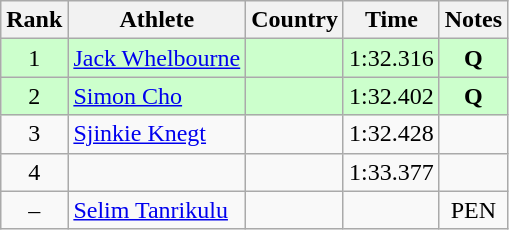<table class="wikitable sortable" style="text-align:center">
<tr>
<th>Rank</th>
<th>Athlete</th>
<th>Country</th>
<th>Time</th>
<th>Notes</th>
</tr>
<tr bgcolor="#ccffcc">
<td>1</td>
<td align=left><a href='#'>Jack Whelbourne</a></td>
<td align=left></td>
<td>1:32.316</td>
<td><strong>Q</strong></td>
</tr>
<tr bgcolor="#ccffcc">
<td>2</td>
<td align=left><a href='#'>Simon Cho</a></td>
<td align=left></td>
<td>1:32.402</td>
<td><strong>Q</strong></td>
</tr>
<tr>
<td>3</td>
<td align=left><a href='#'>Sjinkie Knegt</a></td>
<td align=left></td>
<td>1:32.428</td>
<td></td>
</tr>
<tr>
<td>4</td>
<td align=left></td>
<td align=left></td>
<td>1:33.377</td>
<td></td>
</tr>
<tr>
<td>–</td>
<td align=left><a href='#'>Selim Tanrikulu</a></td>
<td align=left></td>
<td></td>
<td>PEN</td>
</tr>
</table>
